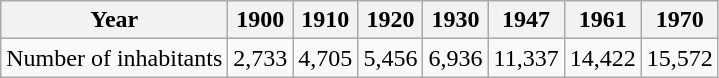<table class="wikitable">
<tr>
<th>Year</th>
<th>1900</th>
<th>1910</th>
<th>1920</th>
<th>1930</th>
<th>1947</th>
<th>1961</th>
<th>1970</th>
</tr>
<tr>
<td>Number of inhabitants</td>
<td>2,733</td>
<td>4,705</td>
<td>5,456</td>
<td>6,936</td>
<td>11,337</td>
<td>14,422</td>
<td>15,572</td>
</tr>
</table>
